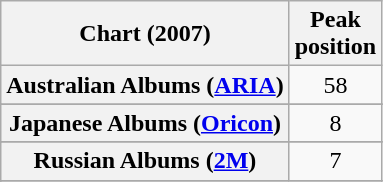<table class="wikitable sortable plainrowheaders">
<tr>
<th scope="col">Chart (2007)</th>
<th scope="col">Peak<br>position</th>
</tr>
<tr>
<th scope="row">Australian Albums (<a href='#'>ARIA</a>)</th>
<td style="text-align:center;">58</td>
</tr>
<tr>
</tr>
<tr>
<th scope="row">Japanese Albums (<a href='#'>Oricon</a>)</th>
<td style="text-align:center;">8</td>
</tr>
<tr>
</tr>
<tr>
<th scope="row">Russian Albums (<a href='#'>2M</a>)</th>
<td style="text-align:center;">7</td>
</tr>
<tr>
</tr>
<tr>
</tr>
<tr>
</tr>
<tr>
</tr>
</table>
